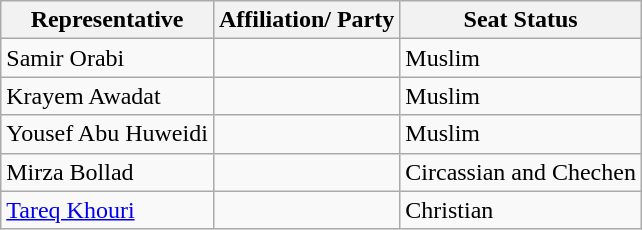<table class="wikitable">
<tr>
<th>Representative</th>
<th>Affiliation/ Party</th>
<th>Seat Status</th>
</tr>
<tr>
<td>Samir Orabi</td>
<td></td>
<td>Muslim</td>
</tr>
<tr>
<td>Krayem Awadat</td>
<td></td>
<td>Muslim</td>
</tr>
<tr>
<td>Yousef Abu Huweidi</td>
<td></td>
<td>Muslim</td>
</tr>
<tr>
<td>Mirza Bollad</td>
<td></td>
<td>Circassian and Chechen</td>
</tr>
<tr>
<td><a href='#'>Tareq Khouri</a></td>
<td></td>
<td>Christian</td>
</tr>
</table>
